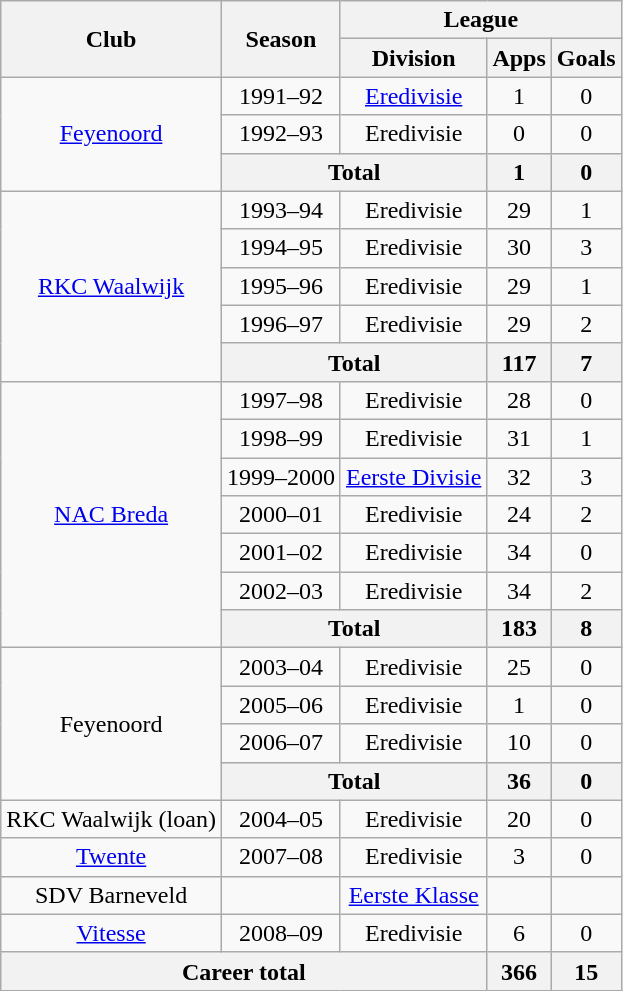<table class="wikitable" style="text-align:center">
<tr>
<th rowspan="2">Club</th>
<th rowspan="2">Season</th>
<th colspan="3">League</th>
</tr>
<tr>
<th>Division</th>
<th>Apps</th>
<th>Goals</th>
</tr>
<tr>
<td rowspan="3"><a href='#'>Feyenoord</a></td>
<td>1991–92</td>
<td><a href='#'>Eredivisie</a></td>
<td>1</td>
<td>0</td>
</tr>
<tr>
<td>1992–93</td>
<td>Eredivisie</td>
<td>0</td>
<td>0</td>
</tr>
<tr>
<th colspan="2">Total</th>
<th>1</th>
<th>0</th>
</tr>
<tr>
<td rowspan="5"><a href='#'>RKC Waalwijk</a></td>
<td>1993–94</td>
<td>Eredivisie</td>
<td>29</td>
<td>1</td>
</tr>
<tr>
<td>1994–95</td>
<td>Eredivisie</td>
<td>30</td>
<td>3</td>
</tr>
<tr>
<td>1995–96</td>
<td>Eredivisie</td>
<td>29</td>
<td>1</td>
</tr>
<tr>
<td>1996–97</td>
<td>Eredivisie</td>
<td>29</td>
<td>2</td>
</tr>
<tr>
<th colspan="2">Total</th>
<th>117</th>
<th>7</th>
</tr>
<tr>
<td rowspan="7"><a href='#'>NAC Breda</a></td>
<td>1997–98</td>
<td>Eredivisie</td>
<td>28</td>
<td>0</td>
</tr>
<tr>
<td>1998–99</td>
<td>Eredivisie</td>
<td>31</td>
<td>1</td>
</tr>
<tr>
<td>1999–2000</td>
<td><a href='#'>Eerste Divisie</a></td>
<td>32</td>
<td>3</td>
</tr>
<tr>
<td>2000–01</td>
<td>Eredivisie</td>
<td>24</td>
<td>2</td>
</tr>
<tr>
<td>2001–02</td>
<td>Eredivisie</td>
<td>34</td>
<td>0</td>
</tr>
<tr>
<td>2002–03</td>
<td>Eredivisie</td>
<td>34</td>
<td>2</td>
</tr>
<tr>
<th colspan="2">Total</th>
<th>183</th>
<th>8</th>
</tr>
<tr>
<td rowspan="4">Feyenoord</td>
<td>2003–04</td>
<td>Eredivisie</td>
<td>25</td>
<td>0</td>
</tr>
<tr>
<td>2005–06</td>
<td>Eredivisie</td>
<td>1</td>
<td>0</td>
</tr>
<tr>
<td>2006–07</td>
<td>Eredivisie</td>
<td>10</td>
<td>0</td>
</tr>
<tr>
<th colspan="2">Total</th>
<th>36</th>
<th>0</th>
</tr>
<tr>
<td>RKC Waalwijk (loan)</td>
<td>2004–05</td>
<td>Eredivisie</td>
<td>20</td>
<td>0</td>
</tr>
<tr>
<td><a href='#'>Twente</a></td>
<td>2007–08</td>
<td>Eredivisie</td>
<td>3</td>
<td>0</td>
</tr>
<tr>
<td>SDV Barneveld</td>
<td></td>
<td><a href='#'>Eerste Klasse</a></td>
<td></td>
<td></td>
</tr>
<tr>
<td><a href='#'>Vitesse</a></td>
<td>2008–09</td>
<td>Eredivisie</td>
<td>6</td>
<td>0</td>
</tr>
<tr>
<th colspan="3">Career total</th>
<th>366</th>
<th>15</th>
</tr>
</table>
